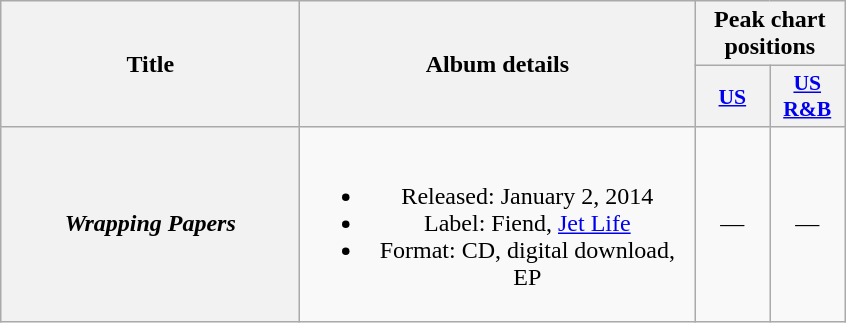<table class="wikitable plainrowheaders" style="text-align:center;">
<tr>
<th scope="col" rowspan="2" style="width:12em;">Title</th>
<th scope="col" rowspan="2" style="width:16em;">Album details</th>
<th scope="col" colspan="2">Peak chart positions</th>
</tr>
<tr>
<th scope="col" style="width:3em;font-size:90%;"><a href='#'>US</a></th>
<th scope="col" style="width:3em;font-size:90%;"><a href='#'>US R&B</a></th>
</tr>
<tr>
<th scope="row"><em>Wrapping Papers</em></th>
<td><br><ul><li>Released: January 2, 2014</li><li>Label: Fiend, <a href='#'>Jet Life</a></li><li>Format: CD, digital download, EP</li></ul></td>
<td>—</td>
<td>—</td>
</tr>
</table>
